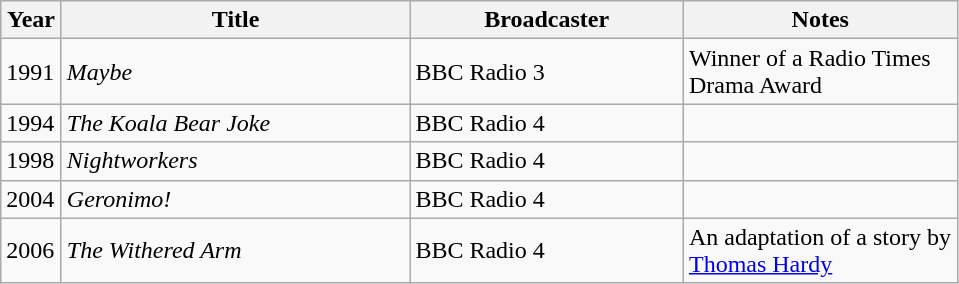<table class="wikitable">
<tr>
<th width="33">Year</th>
<th width="225">Title</th>
<th width="175">Broadcaster</th>
<th width="175">Notes</th>
</tr>
<tr>
<td>1991</td>
<td><em>Maybe</em></td>
<td>BBC Radio 3</td>
<td>Winner of a Radio Times Drama Award</td>
</tr>
<tr>
<td>1994</td>
<td><em>The Koala Bear Joke</em></td>
<td>BBC Radio 4</td>
<td></td>
</tr>
<tr>
<td>1998</td>
<td><em>Nightworkers</em></td>
<td>BBC Radio 4</td>
<td></td>
</tr>
<tr>
<td>2004</td>
<td><em>Geronimo!</em></td>
<td>BBC Radio 4</td>
<td></td>
</tr>
<tr>
<td>2006</td>
<td><em>The Withered Arm</em></td>
<td>BBC Radio 4</td>
<td>An adaptation of a story by <a href='#'>Thomas Hardy</a></td>
</tr>
</table>
